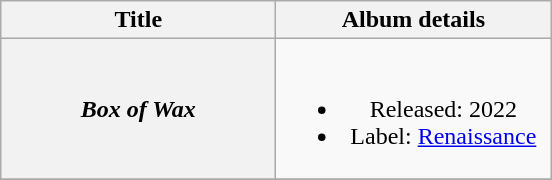<table class="wikitable plainrowheaders" style="text-align:center;" border="1">
<tr>
<th scope="col" rowspan="1" style="width:11em;">Title</th>
<th scope="col" rowspan="1" style="width:11em;">Album details</th>
</tr>
<tr>
<th scope="row"><em>Box of Wax</em></th>
<td><br><ul><li>Released: 2022</li><li>Label: <a href='#'>Renaissance</a></li></ul></td>
</tr>
<tr>
</tr>
</table>
